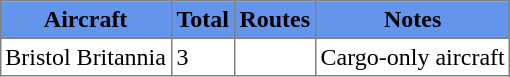<table class="toccolours sortable" border="1" cellpadding="3" style="border-collapse:collapse; margin-left: auto; margin-right: auto;">
<tr style="background:#6495ED">
<th>Aircraft</th>
<th>Total</th>
<th>Routes</th>
<th>Notes</th>
</tr>
<tr>
<td>Bristol Britannia</td>
<td>3</td>
<td></td>
<td>Cargo-only aircraft</td>
</tr>
</table>
